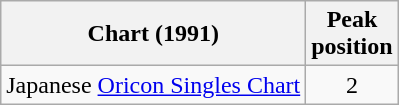<table class="wikitable">
<tr>
<th>Chart (1991)</th>
<th>Peak<br>position</th>
</tr>
<tr>
<td>Japanese <a href='#'>Oricon Singles Chart</a></td>
<td align="center">2</td>
</tr>
</table>
